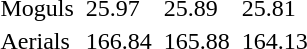<table>
<tr>
<td>Moguls<br></td>
<td></td>
<td>25.97</td>
<td></td>
<td>25.89</td>
<td></td>
<td>25.81</td>
</tr>
<tr>
<td>Aerials<br></td>
<td></td>
<td>166.84</td>
<td></td>
<td>165.88</td>
<td></td>
<td>164.13</td>
</tr>
</table>
